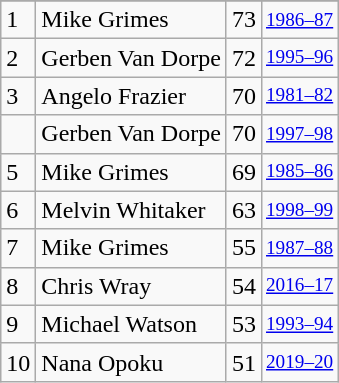<table class="wikitable">
<tr>
</tr>
<tr>
<td>1</td>
<td>Mike Grimes</td>
<td>73</td>
<td style="font-size:80%;"><a href='#'>1986–87</a></td>
</tr>
<tr>
<td>2</td>
<td>Gerben Van Dorpe</td>
<td>72</td>
<td style="font-size:80%;"><a href='#'>1995–96</a></td>
</tr>
<tr>
<td>3</td>
<td>Angelo Frazier</td>
<td>70</td>
<td style="font-size:80%;"><a href='#'>1981–82</a></td>
</tr>
<tr>
<td></td>
<td>Gerben Van Dorpe</td>
<td>70</td>
<td style="font-size:80%;"><a href='#'>1997–98</a></td>
</tr>
<tr>
<td>5</td>
<td>Mike Grimes</td>
<td>69</td>
<td style="font-size:80%;"><a href='#'>1985–86</a></td>
</tr>
<tr>
<td>6</td>
<td>Melvin Whitaker</td>
<td>63</td>
<td style="font-size:80%;"><a href='#'>1998–99</a></td>
</tr>
<tr>
<td>7</td>
<td>Mike Grimes</td>
<td>55</td>
<td style="font-size:80%;"><a href='#'>1987–88</a></td>
</tr>
<tr>
<td>8</td>
<td>Chris Wray</td>
<td>54</td>
<td style="font-size:80%;"><a href='#'>2016–17</a></td>
</tr>
<tr>
<td>9</td>
<td>Michael Watson</td>
<td>53</td>
<td style="font-size:80%;"><a href='#'>1993–94</a></td>
</tr>
<tr>
<td>10</td>
<td>Nana Opoku</td>
<td>51</td>
<td style="font-size:80%;"><a href='#'>2019–20</a></td>
</tr>
</table>
